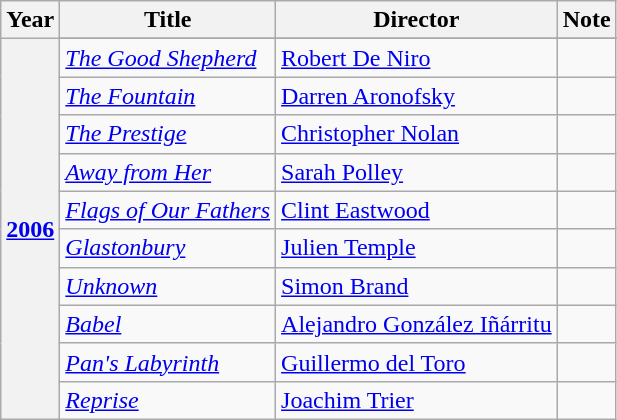<table class="wikitable">
<tr>
<th>Year</th>
<th>Title</th>
<th>Director</th>
<th>Note</th>
</tr>
<tr>
<th rowspan="14"><a href='#'>2006</a></th>
</tr>
<tr>
<td><em><a href='#'>The Good Shepherd</a></em></td>
<td><a href='#'>Robert De Niro</a></td>
<td></td>
</tr>
<tr>
<td><em><a href='#'>The Fountain</a></em></td>
<td><a href='#'>Darren Aronofsky</a></td>
<td></td>
</tr>
<tr>
<td><em><a href='#'>The Prestige</a></em></td>
<td><a href='#'>Christopher Nolan</a></td>
<td></td>
</tr>
<tr>
<td><em><a href='#'>Away from Her</a></em></td>
<td><a href='#'>Sarah Polley</a></td>
<td></td>
</tr>
<tr>
<td><em><a href='#'>Flags of Our Fathers</a></em></td>
<td><a href='#'>Clint Eastwood</a></td>
<td></td>
</tr>
<tr>
<td><em><a href='#'>Glastonbury</a></em></td>
<td><a href='#'>Julien Temple</a></td>
<td></td>
</tr>
<tr>
<td><em><a href='#'>Unknown</a></em></td>
<td><a href='#'>Simon Brand</a></td>
<td></td>
</tr>
<tr>
<td><em><a href='#'>Babel</a></em></td>
<td><a href='#'>Alejandro González Iñárritu</a></td>
<td></td>
</tr>
<tr>
<td><em><a href='#'>Pan's Labyrinth</a></em></td>
<td><a href='#'>Guillermo del Toro</a></td>
<td></td>
</tr>
<tr>
<td><em><a href='#'>Reprise</a></em></td>
<td><a href='#'>Joachim Trier</a></td>
<td></td>
</tr>
</table>
